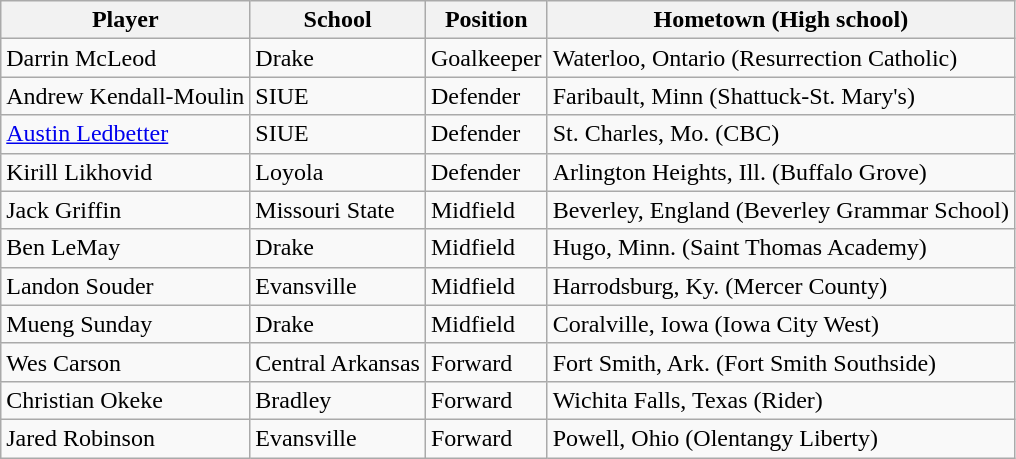<table class="wikitable sortable" style="text-align: left;">
<tr>
<th>Player</th>
<th>School</th>
<th>Position</th>
<th>Hometown (High school)</th>
</tr>
<tr>
<td>Darrin McLeod</td>
<td>Drake</td>
<td>Goalkeeper</td>
<td>Waterloo, Ontario (Resurrection Catholic)</td>
</tr>
<tr>
<td>Andrew Kendall-Moulin</td>
<td>SIUE</td>
<td>Defender</td>
<td>Faribault, Minn (Shattuck-St. Mary's)</td>
</tr>
<tr>
<td><a href='#'>Austin Ledbetter</a></td>
<td>SIUE</td>
<td>Defender</td>
<td>St. Charles, Mo. (CBC)</td>
</tr>
<tr>
<td>Kirill Likhovid</td>
<td>Loyola</td>
<td>Defender</td>
<td>Arlington Heights, Ill. (Buffalo Grove)</td>
</tr>
<tr>
<td>Jack Griffin</td>
<td>Missouri State</td>
<td>Midfield</td>
<td>Beverley, England (Beverley Grammar School)</td>
</tr>
<tr>
<td>Ben LeMay</td>
<td>Drake</td>
<td>Midfield</td>
<td>Hugo, Minn. (Saint Thomas Academy)</td>
</tr>
<tr>
<td>Landon Souder</td>
<td>Evansville</td>
<td>Midfield</td>
<td>Harrodsburg, Ky. (Mercer County)</td>
</tr>
<tr>
<td>Mueng Sunday</td>
<td>Drake</td>
<td>Midfield</td>
<td>Coralville, Iowa (Iowa City West)</td>
</tr>
<tr>
<td>Wes Carson</td>
<td>Central Arkansas</td>
<td>Forward</td>
<td>Fort Smith, Ark. (Fort Smith Southside)</td>
</tr>
<tr>
<td>Christian Okeke</td>
<td>Bradley</td>
<td>Forward</td>
<td>Wichita Falls, Texas (Rider)</td>
</tr>
<tr>
<td>Jared Robinson</td>
<td>Evansville</td>
<td>Forward</td>
<td>Powell, Ohio (Olentangy Liberty)</td>
</tr>
</table>
